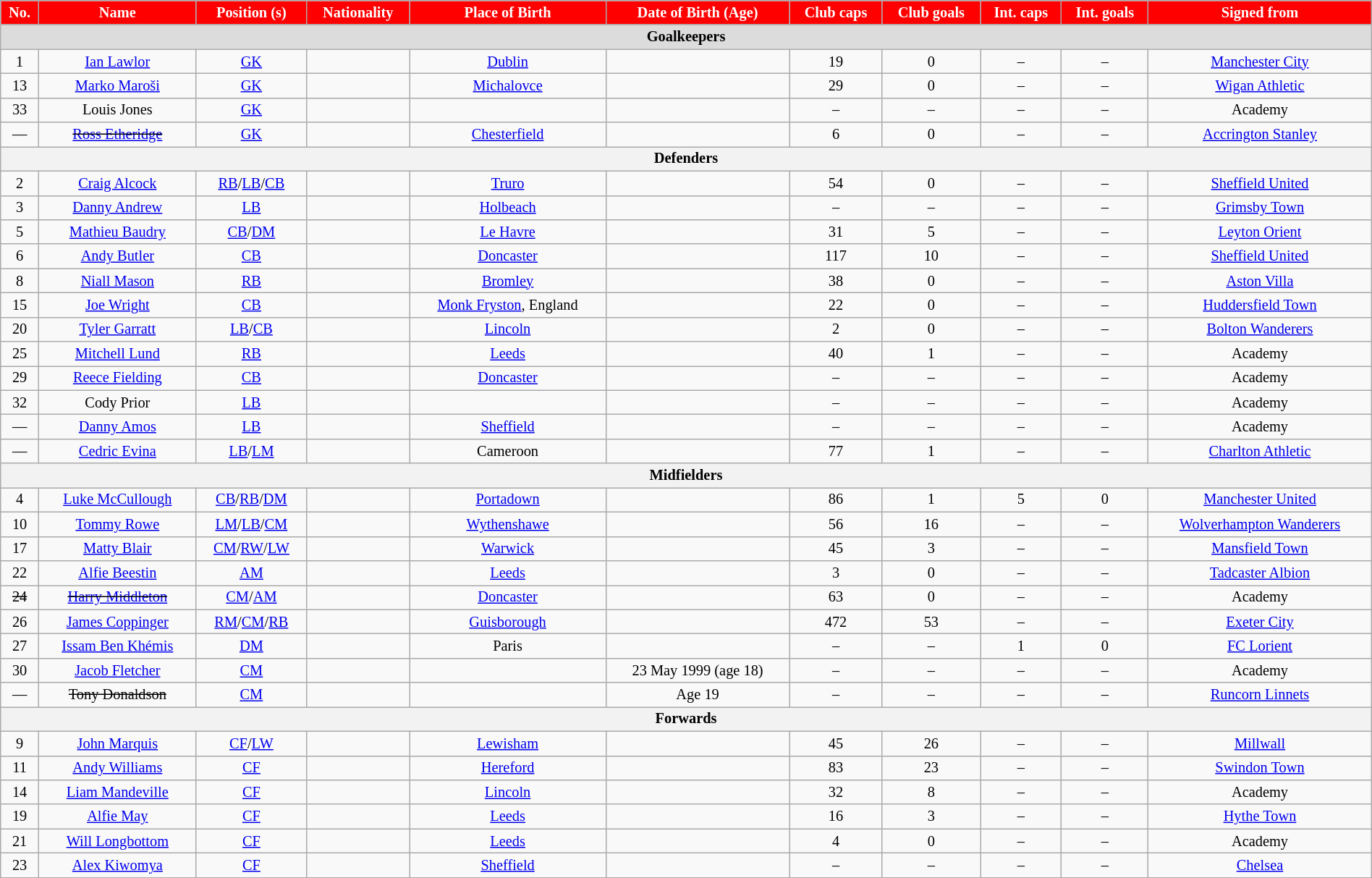<table class="wikitable" style="text-align:center; font-size:85%; width:100%; text-align:center; font-size:85%; width:100%">
<tr>
<th style="background:red; color:white; text-align:center;">No.</th>
<th style="background:red; color:white; text-align:center;">Name</th>
<th style="background:red; color:white; text-align:center;">Position (s)</th>
<th style="background:red; color:white; text-align:center;">Nationality</th>
<th style="background:red; color:white; text-align:center;">Place of Birth</th>
<th style="background:red; color:white; text-align:center;">Date of Birth (Age)</th>
<th style="background:red; color:white; text-align:center;">Club caps</th>
<th style="background:red; color:white; text-align:center;">Club goals</th>
<th style="background:red; color:white; text-align:center;">Int. caps</th>
<th style="background:red; color:white; text-align:center;">Int. goals</th>
<th style="background:red; color:white; text-align:center;">Signed from</th>
</tr>
<tr>
<th colspan="11" style="background:#dcdcdc; text-align:center;">Goalkeepers</th>
</tr>
<tr>
<td>1</td>
<td><a href='#'>Ian Lawlor</a></td>
<td><a href='#'>GK</a></td>
<td></td>
<td><a href='#'>Dublin</a></td>
<td></td>
<td>19</td>
<td>0</td>
<td>–</td>
<td>–</td>
<td><a href='#'>Manchester City</a></td>
</tr>
<tr>
<td>13</td>
<td><a href='#'>Marko Maroši</a></td>
<td><a href='#'>GK</a></td>
<td></td>
<td><a href='#'>Michalovce</a></td>
<td></td>
<td>29</td>
<td>0</td>
<td>–</td>
<td>–</td>
<td><a href='#'>Wigan Athletic</a></td>
</tr>
<tr>
<td>33</td>
<td>Louis Jones</td>
<td><a href='#'>GK</a></td>
<td></td>
<td></td>
<td></td>
<td>–</td>
<td>–</td>
<td>–</td>
<td>–</td>
<td>Academy</td>
</tr>
<tr>
<td>—</td>
<td><s><a href='#'>Ross Etheridge</a></s> </td>
<td><a href='#'>GK</a></td>
<td></td>
<td><a href='#'>Chesterfield</a></td>
<td></td>
<td>6</td>
<td>0</td>
<td>–</td>
<td>–</td>
<td><a href='#'>Accrington Stanley</a></td>
</tr>
<tr>
<th colspan="11">Defenders</th>
</tr>
<tr>
<td>2</td>
<td><a href='#'>Craig Alcock</a></td>
<td><a href='#'>RB</a>/<a href='#'>LB</a>/<a href='#'>CB</a></td>
<td></td>
<td><a href='#'>Truro</a></td>
<td></td>
<td>54</td>
<td>0</td>
<td>–</td>
<td>–</td>
<td><a href='#'>Sheffield United</a></td>
</tr>
<tr>
<td>3</td>
<td><a href='#'>Danny Andrew</a></td>
<td><a href='#'>LB</a></td>
<td></td>
<td><a href='#'>Holbeach</a></td>
<td></td>
<td>–</td>
<td>–</td>
<td>–</td>
<td>–</td>
<td><a href='#'>Grimsby Town</a></td>
</tr>
<tr>
<td>5</td>
<td><a href='#'>Mathieu Baudry</a></td>
<td><a href='#'>CB</a>/<a href='#'>DM</a></td>
<td></td>
<td><a href='#'>Le Havre</a></td>
<td></td>
<td>31</td>
<td>5</td>
<td>–</td>
<td>–</td>
<td><a href='#'>Leyton Orient</a></td>
</tr>
<tr>
<td>6</td>
<td><a href='#'>Andy Butler</a></td>
<td><a href='#'>CB</a></td>
<td></td>
<td><a href='#'>Doncaster</a></td>
<td></td>
<td>117</td>
<td>10</td>
<td>–</td>
<td>–</td>
<td><a href='#'>Sheffield United</a></td>
</tr>
<tr>
<td>8</td>
<td><a href='#'>Niall Mason</a></td>
<td><a href='#'>RB</a></td>
<td></td>
<td><a href='#'>Bromley</a></td>
<td></td>
<td>38</td>
<td>0</td>
<td>–</td>
<td>–</td>
<td><a href='#'>Aston Villa</a></td>
</tr>
<tr>
<td>15</td>
<td><a href='#'>Joe Wright</a></td>
<td><a href='#'>CB</a></td>
<td></td>
<td><a href='#'>Monk Fryston</a>, England</td>
<td></td>
<td>22</td>
<td>0</td>
<td>–</td>
<td>–</td>
<td><a href='#'>Huddersfield Town</a></td>
</tr>
<tr>
<td>20</td>
<td><a href='#'>Tyler Garratt</a></td>
<td><a href='#'>LB</a>/<a href='#'>CB</a></td>
<td></td>
<td><a href='#'>Lincoln</a></td>
<td></td>
<td>2</td>
<td>0</td>
<td>–</td>
<td>–</td>
<td><a href='#'>Bolton Wanderers</a></td>
</tr>
<tr>
<td>25</td>
<td><a href='#'>Mitchell Lund</a></td>
<td><a href='#'>RB</a></td>
<td></td>
<td><a href='#'>Leeds</a></td>
<td></td>
<td>40</td>
<td>1</td>
<td>–</td>
<td>–</td>
<td>Academy</td>
</tr>
<tr>
<td>29</td>
<td><a href='#'>Reece Fielding</a></td>
<td><a href='#'>CB</a></td>
<td></td>
<td><a href='#'>Doncaster</a></td>
<td></td>
<td>–</td>
<td>–</td>
<td>–</td>
<td>–</td>
<td>Academy</td>
</tr>
<tr>
<td>32</td>
<td>Cody Prior</td>
<td><a href='#'>LB</a></td>
<td></td>
<td></td>
<td></td>
<td>–</td>
<td>–</td>
<td>–</td>
<td>–</td>
<td>Academy</td>
</tr>
<tr>
<td>—</td>
<td><a href='#'>Danny Amos</a></td>
<td><a href='#'>LB</a></td>
<td></td>
<td><a href='#'>Sheffield</a></td>
<td></td>
<td>–</td>
<td>–</td>
<td>–</td>
<td>–</td>
<td>Academy</td>
</tr>
<tr>
<td>—</td>
<td><a href='#'>Cedric Evina</a></td>
<td><a href='#'>LB</a>/<a href='#'>LM</a></td>
<td></td>
<td>Cameroon</td>
<td></td>
<td>77</td>
<td>1</td>
<td>–</td>
<td>–</td>
<td><a href='#'>Charlton Athletic</a></td>
</tr>
<tr>
<th colspan="11">Midfielders</th>
</tr>
<tr>
<td>4</td>
<td><a href='#'>Luke McCullough</a></td>
<td><a href='#'>CB</a>/<a href='#'>RB</a>/<a href='#'>DM</a></td>
<td></td>
<td><a href='#'>Portadown</a></td>
<td></td>
<td>86</td>
<td>1</td>
<td>5</td>
<td>0</td>
<td><a href='#'>Manchester United</a></td>
</tr>
<tr>
<td>10</td>
<td><a href='#'>Tommy Rowe</a></td>
<td><a href='#'>LM</a>/<a href='#'>LB</a>/<a href='#'>CM</a></td>
<td></td>
<td><a href='#'>Wythenshawe</a></td>
<td></td>
<td>56</td>
<td>16</td>
<td>–</td>
<td>–</td>
<td><a href='#'>Wolverhampton Wanderers</a></td>
</tr>
<tr>
<td>17</td>
<td><a href='#'>Matty Blair</a></td>
<td><a href='#'>CM</a>/<a href='#'>RW</a>/<a href='#'>LW</a></td>
<td></td>
<td><a href='#'>Warwick</a></td>
<td></td>
<td>45</td>
<td>3</td>
<td>–</td>
<td>–</td>
<td><a href='#'>Mansfield Town</a></td>
</tr>
<tr>
<td>22</td>
<td><a href='#'>Alfie Beestin</a></td>
<td><a href='#'>AM</a></td>
<td></td>
<td><a href='#'>Leeds</a></td>
<td></td>
<td>3</td>
<td>0</td>
<td>–</td>
<td>–</td>
<td><a href='#'>Tadcaster Albion</a></td>
</tr>
<tr>
<td><s>24</s></td>
<td><s><a href='#'>Harry Middleton</a></s> </td>
<td><a href='#'>CM</a>/<a href='#'>AM</a></td>
<td></td>
<td><a href='#'>Doncaster</a></td>
<td></td>
<td>63</td>
<td>0</td>
<td>–</td>
<td>–</td>
<td>Academy</td>
</tr>
<tr>
<td>26</td>
<td><a href='#'>James Coppinger</a></td>
<td><a href='#'>RM</a>/<a href='#'>CM</a>/<a href='#'>RB</a></td>
<td></td>
<td><a href='#'>Guisborough</a></td>
<td></td>
<td>472</td>
<td>53</td>
<td>–</td>
<td>–</td>
<td><a href='#'>Exeter City</a></td>
</tr>
<tr>
<td>27</td>
<td><a href='#'>Issam Ben Khémis</a></td>
<td><a href='#'>DM</a></td>
<td></td>
<td>Paris</td>
<td></td>
<td>–</td>
<td>–</td>
<td>1</td>
<td>0</td>
<td><a href='#'>FC Lorient</a></td>
</tr>
<tr>
<td>30</td>
<td><a href='#'>Jacob Fletcher</a></td>
<td><a href='#'>CM</a></td>
<td></td>
<td></td>
<td>23 May 1999 (age 18)</td>
<td>–</td>
<td>–</td>
<td>–</td>
<td>–</td>
<td>Academy</td>
</tr>
<tr>
<td>—</td>
<td><s>Tony Donaldson</s> </td>
<td><a href='#'>CM</a></td>
<td></td>
<td></td>
<td>Age 19</td>
<td>–</td>
<td>–</td>
<td>–</td>
<td>–</td>
<td><a href='#'>Runcorn Linnets</a></td>
</tr>
<tr>
<th colspan="11">Forwards</th>
</tr>
<tr>
<td>9</td>
<td><a href='#'>John Marquis</a></td>
<td><a href='#'>CF</a>/<a href='#'>LW</a></td>
<td></td>
<td><a href='#'>Lewisham</a></td>
<td></td>
<td>45</td>
<td>26</td>
<td>–</td>
<td>–</td>
<td><a href='#'>Millwall</a></td>
</tr>
<tr>
<td>11</td>
<td><a href='#'>Andy Williams</a></td>
<td><a href='#'>CF</a></td>
<td></td>
<td><a href='#'>Hereford</a></td>
<td></td>
<td>83</td>
<td>23</td>
<td>–</td>
<td>–</td>
<td><a href='#'>Swindon Town</a></td>
</tr>
<tr>
<td>14</td>
<td><a href='#'>Liam Mandeville</a></td>
<td><a href='#'>CF</a></td>
<td></td>
<td><a href='#'>Lincoln</a></td>
<td></td>
<td>32</td>
<td>8</td>
<td>–</td>
<td>–</td>
<td>Academy</td>
</tr>
<tr>
<td>19</td>
<td><a href='#'>Alfie May</a></td>
<td><a href='#'>CF</a></td>
<td></td>
<td><a href='#'>Leeds</a></td>
<td></td>
<td>16</td>
<td>3</td>
<td>–</td>
<td>–</td>
<td><a href='#'>Hythe Town</a></td>
</tr>
<tr>
<td>21</td>
<td><a href='#'>Will Longbottom</a></td>
<td><a href='#'>CF</a></td>
<td></td>
<td><a href='#'>Leeds</a></td>
<td></td>
<td>4</td>
<td>0</td>
<td>–</td>
<td>–</td>
<td>Academy</td>
</tr>
<tr>
<td>23</td>
<td><a href='#'>Alex Kiwomya</a></td>
<td><a href='#'>CF</a></td>
<td></td>
<td><a href='#'>Sheffield</a></td>
<td></td>
<td>–</td>
<td>–</td>
<td>–</td>
<td>–</td>
<td><a href='#'>Chelsea</a></td>
</tr>
</table>
